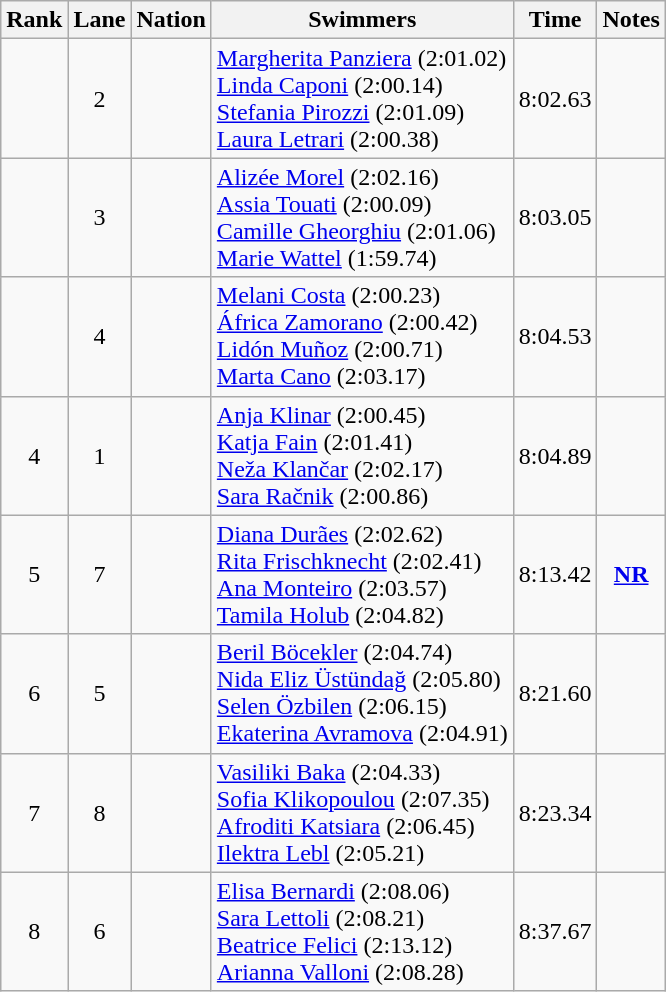<table class="wikitable sortable" style="text-align:center">
<tr>
<th>Rank</th>
<th>Lane</th>
<th>Nation</th>
<th>Swimmers</th>
<th>Time</th>
<th>Notes</th>
</tr>
<tr>
<td></td>
<td>2</td>
<td align="left"></td>
<td align="left"><a href='#'>Margherita Panziera</a> (2:01.02)<br><a href='#'>Linda Caponi</a> (2:00.14)<br><a href='#'>Stefania Pirozzi</a> (2:01.09)<br><a href='#'>Laura Letrari</a> (2:00.38)</td>
<td>8:02.63</td>
<td></td>
</tr>
<tr>
<td></td>
<td>3</td>
<td align="left"></td>
<td align="left"><a href='#'>Alizée Morel</a> (2:02.16)<br><a href='#'>Assia Touati</a> (2:00.09)<br><a href='#'>Camille Gheorghiu</a> (2:01.06)<br><a href='#'>Marie Wattel</a> (1:59.74)</td>
<td>8:03.05</td>
<td></td>
</tr>
<tr>
<td></td>
<td>4</td>
<td align="left"></td>
<td align="left"><a href='#'>Melani Costa</a> (2:00.23)<br><a href='#'>África Zamorano</a> (2:00.42)<br><a href='#'>Lidón Muñoz</a> (2:00.71)<br><a href='#'>Marta Cano</a> (2:03.17)</td>
<td>8:04.53</td>
<td></td>
</tr>
<tr>
<td>4</td>
<td>1</td>
<td align="left"></td>
<td align="left"><a href='#'>Anja Klinar</a> (2:00.45)<br><a href='#'>Katja Fain</a> (2:01.41)<br><a href='#'>Neža Klančar</a> (2:02.17)<br><a href='#'>Sara Račnik</a> (2:00.86)</td>
<td>8:04.89</td>
<td></td>
</tr>
<tr>
<td>5</td>
<td>7</td>
<td align="left"></td>
<td align="left"><a href='#'>Diana Durães</a> (2:02.62)<br><a href='#'>Rita Frischknecht</a> (2:02.41)<br><a href='#'>Ana Monteiro</a> (2:03.57)<br><a href='#'>Tamila Holub</a> (2:04.82)</td>
<td>8:13.42</td>
<td><strong><a href='#'>NR</a></strong></td>
</tr>
<tr>
<td>6</td>
<td>5</td>
<td align="left"></td>
<td align="left"><a href='#'>Beril Böcekler</a> (2:04.74)<br><a href='#'>Nida Eliz Üstündağ</a> (2:05.80)<br><a href='#'>Selen Özbilen</a> (2:06.15)<br><a href='#'>Ekaterina Avramova</a> (2:04.91)</td>
<td>8:21.60</td>
<td></td>
</tr>
<tr>
<td>7</td>
<td>8</td>
<td align="left"></td>
<td align="left"><a href='#'>Vasiliki Baka</a> (2:04.33)<br><a href='#'>Sofia Klikopoulou</a> (2:07.35)<br><a href='#'>Afroditi Katsiara</a> (2:06.45)<br><a href='#'>Ilektra Lebl</a> (2:05.21)</td>
<td>8:23.34</td>
<td></td>
</tr>
<tr>
<td>8</td>
<td>6</td>
<td align="left"></td>
<td align="left"><a href='#'>Elisa Bernardi</a> (2:08.06)<br><a href='#'>Sara Lettoli</a> (2:08.21)<br><a href='#'>Beatrice Felici</a> (2:13.12)<br><a href='#'>Arianna Valloni</a> (2:08.28)</td>
<td>8:37.67</td>
<td></td>
</tr>
</table>
